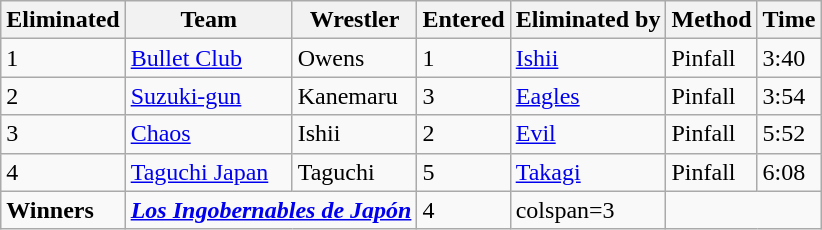<table class="wikitable sortable">
<tr>
<th>Eliminated</th>
<th>Team</th>
<th>Wrestler</th>
<th>Entered</th>
<th>Eliminated by</th>
<th>Method</th>
<th>Time</th>
</tr>
<tr>
<td>1</td>
<td><a href='#'>Bullet Club</a> </td>
<td>Owens</td>
<td>1</td>
<td><a href='#'>Ishii</a></td>
<td>Pinfall</td>
<td>3:40</td>
</tr>
<tr>
<td>2</td>
<td><a href='#'>Suzuki-gun</a> </td>
<td>Kanemaru</td>
<td>3</td>
<td><a href='#'>Eagles</a></td>
<td>Pinfall</td>
<td>3:54</td>
</tr>
<tr>
<td>3</td>
<td><a href='#'>Chaos</a> </td>
<td>Ishii</td>
<td>2</td>
<td><a href='#'>Evil</a></td>
<td>Pinfall</td>
<td>5:52</td>
</tr>
<tr>
<td>4</td>
<td><a href='#'>Taguchi Japan</a> </td>
<td>Taguchi</td>
<td>5</td>
<td><a href='#'>Takagi</a></td>
<td>Pinfall</td>
<td>6:08</td>
</tr>
<tr>
<td><strong>Winners</strong></td>
<td colspan=2><strong><em><a href='#'>Los Ingobernables de Japón</a><em> <strong></td>
<td>4</td>
<td>colspan=3 </td>
</tr>
</table>
